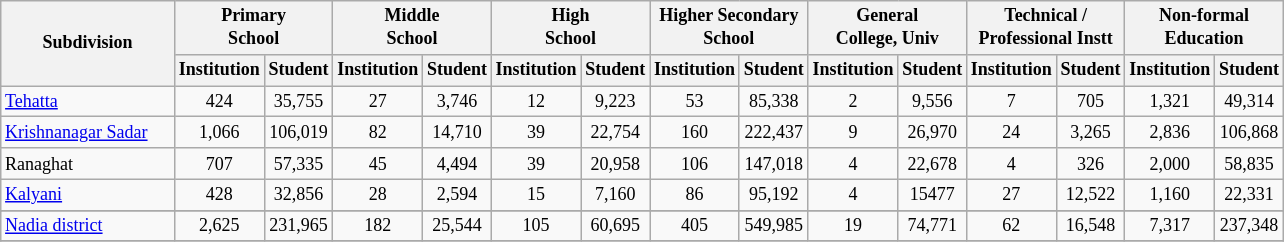<table class="wikitable" style="text-align:center;font-size: 9pt">
<tr>
<th width="110" rowspan="2">Subdivision</th>
<th colspan="2">Primary<br>School</th>
<th colspan="2">Middle<br>School</th>
<th colspan="2">High<br>School</th>
<th colspan="2">Higher Secondary<br>School</th>
<th colspan="2">General<br>College, Univ</th>
<th colspan="2">Technical /<br>Professional Instt</th>
<th colspan="2">Non-formal<br>Education</th>
</tr>
<tr>
<th width="30">Institution</th>
<th width="30">Student</th>
<th width="30">Institution</th>
<th width="30">Student</th>
<th width="30">Institution</th>
<th width="30">Student</th>
<th width="30">Institution</th>
<th width="30">Student</th>
<th width="30">Institution</th>
<th width="30">Student</th>
<th width="30">Institution</th>
<th width="30">Student</th>
<th width="30">Institution</th>
<th width="30">Student<br></th>
</tr>
<tr>
<td align=left><a href='#'>Tehatta</a></td>
<td align="center">424</td>
<td align="center">35,755</td>
<td align="center">27</td>
<td align="center">3,746</td>
<td align="center">12</td>
<td align="center">9,223</td>
<td align="center">53</td>
<td align="center">85,338</td>
<td align="center">2</td>
<td align="center">9,556</td>
<td align="center">7</td>
<td align="center">705</td>
<td align="center">1,321</td>
<td align="center">49,314</td>
</tr>
<tr>
<td align=left><a href='#'>Krishnanagar Sadar</a></td>
<td align="center">1,066</td>
<td align="center">106,019</td>
<td align="center">82</td>
<td align="center">14,710</td>
<td align="center">39</td>
<td align="center">22,754</td>
<td align="center">160</td>
<td align="center">222,437</td>
<td align="center">9</td>
<td align="center">26,970</td>
<td align="center">24</td>
<td align="center">3,265</td>
<td align="center">2,836</td>
<td align="center">106,868</td>
</tr>
<tr>
<td align=left>Ranaghat</td>
<td align="center">707</td>
<td align="center">57,335</td>
<td align="center">45</td>
<td align="center">4,494</td>
<td align="center">39</td>
<td align="center">20,958</td>
<td align="center">106</td>
<td align="center">147,018</td>
<td align="center">4</td>
<td align="center">22,678</td>
<td align="center">4</td>
<td align="center">326</td>
<td align="center">2,000</td>
<td align="center">58,835</td>
</tr>
<tr>
<td align=left><a href='#'>Kalyani</a></td>
<td align="center">428</td>
<td align="center">32,856</td>
<td align="center">28</td>
<td align="center">2,594</td>
<td align="center">15</td>
<td align="center">7,160</td>
<td align="center">86</td>
<td align="center">95,192</td>
<td align="center">4</td>
<td align="center">15477</td>
<td align="center">27</td>
<td align="center">12,522</td>
<td align="center">1,160</td>
<td align="center">22,331</td>
</tr>
<tr>
</tr>
<tr>
<td align=left><a href='#'>Nadia district</a></td>
<td align="center">2,625</td>
<td align="center">231,965</td>
<td align="center">182</td>
<td align="center">25,544</td>
<td align="center">105</td>
<td align="center">60,695</td>
<td align="center">405</td>
<td align="center">549,985</td>
<td align="center">19</td>
<td align="center">74,771</td>
<td align="center">62</td>
<td align="center">16,548</td>
<td align="center">7,317</td>
<td align="center">237,348</td>
</tr>
<tr>
</tr>
</table>
